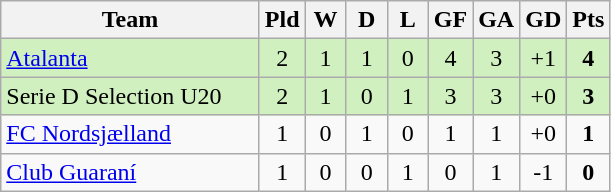<table class=wikitable style="text-align:center">
<tr>
<th width=165>Team</th>
<th width=20>Pld</th>
<th width=20>W</th>
<th width=20>D</th>
<th width=20>L</th>
<th width=20>GF</th>
<th width=20>GA</th>
<th width=20>GD</th>
<th width=20>Pts</th>
</tr>
<tr bgcolor=#d0f0c0>
<td style="text-align:left"> <a href='#'>Atalanta</a></td>
<td>2</td>
<td>1</td>
<td>1</td>
<td>0</td>
<td>4</td>
<td>3</td>
<td>+1</td>
<td><strong>4</strong></td>
</tr>
<tr bgcolor=#d0f0c0>
<td style="text-align:left"> Serie D Selection U20</td>
<td>2</td>
<td>1</td>
<td>0</td>
<td>1</td>
<td>3</td>
<td>3</td>
<td>+0</td>
<td><strong>3</strong></td>
</tr>
<tr>
<td style="text-align:left"> <a href='#'>FC Nordsjælland</a></td>
<td>1</td>
<td>0</td>
<td>1</td>
<td>0</td>
<td>1</td>
<td>1</td>
<td>+0</td>
<td><strong>1</strong></td>
</tr>
<tr>
<td style="text-align:left"> <a href='#'>Club Guaraní</a></td>
<td>1</td>
<td>0</td>
<td>0</td>
<td>1</td>
<td>0</td>
<td>1</td>
<td>-1</td>
<td><strong>0</strong></td>
</tr>
</table>
